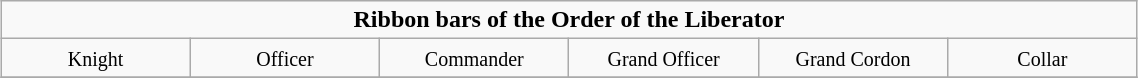<table class="wikitable" style="margin:1em auto; width:60%; text-align:center;">
<tr>
<td colspan="6"><strong>Ribbon bars of the Order of the Liberator</strong></td>
</tr>
<tr style="vertical-align:top;">
<td style="width:15%;"><small>Knight</small></td>
<td style="width:15%;"><small>Officer</small></td>
<td style="width:15%;"><small>Commander</small></td>
<td style="width:15%;"><small>Grand Officer</small></td>
<td style="width:15%;"><small>Grand Cordon</small></td>
<td style="width:15%;"><small>Collar</small></td>
</tr>
<tr>
</tr>
</table>
